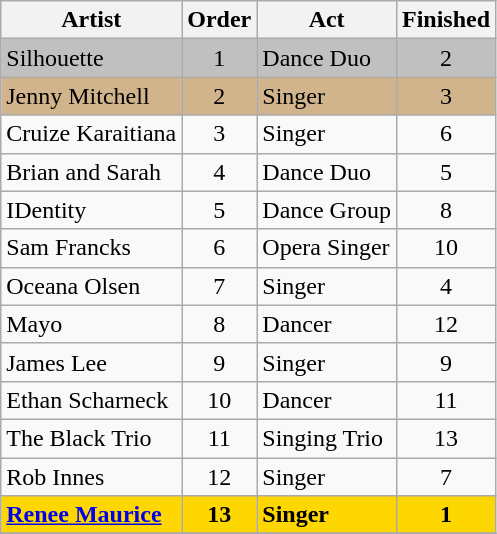<table class="wikitable sortable">
<tr>
<th>Artist</th>
<th>Order</th>
<th>Act</th>
<th>Finished</th>
</tr>
<tr style="background:silver;">
<td>Silhouette</td>
<td align="center">1</td>
<td>Dance Duo</td>
<td align="center">2</td>
</tr>
<tr style="background:tan;">
<td>Jenny Mitchell</td>
<td align="center">2</td>
<td>Singer</td>
<td align="center">3</td>
</tr>
<tr>
<td>Cruize Karaitiana</td>
<td align="center">3</td>
<td>Singer</td>
<td align="center">6</td>
</tr>
<tr>
<td>Brian and Sarah</td>
<td align="center">4</td>
<td>Dance Duo</td>
<td align="center">5</td>
</tr>
<tr>
<td>IDentity</td>
<td align="center">5</td>
<td>Dance Group</td>
<td align="center">8</td>
</tr>
<tr>
<td>Sam Francks</td>
<td align="center">6</td>
<td>Opera Singer</td>
<td align="center">10</td>
</tr>
<tr>
<td>Oceana Olsen</td>
<td align="center">7</td>
<td>Singer</td>
<td align="center">4</td>
</tr>
<tr>
<td>Mayo</td>
<td align="center">8</td>
<td>Dancer</td>
<td align="center">12</td>
</tr>
<tr>
<td>James Lee</td>
<td align="center">9</td>
<td>Singer</td>
<td align="center">9</td>
</tr>
<tr>
<td>Ethan Scharneck</td>
<td align="center">10</td>
<td>Dancer</td>
<td align="center">11</td>
</tr>
<tr>
<td>The Black Trio</td>
<td align="center">11</td>
<td>Singing Trio</td>
<td align="center">13</td>
</tr>
<tr>
<td>Rob Innes</td>
<td align="center">12</td>
<td>Singer</td>
<td align="center">7</td>
</tr>
<tr style="background:gold;">
<td><strong><a href='#'>Renee Maurice</a></strong></td>
<td align="center"><strong>13</strong></td>
<td><strong>Singer</strong></td>
<td align="center"><strong>1</strong></td>
</tr>
<tr>
</tr>
</table>
